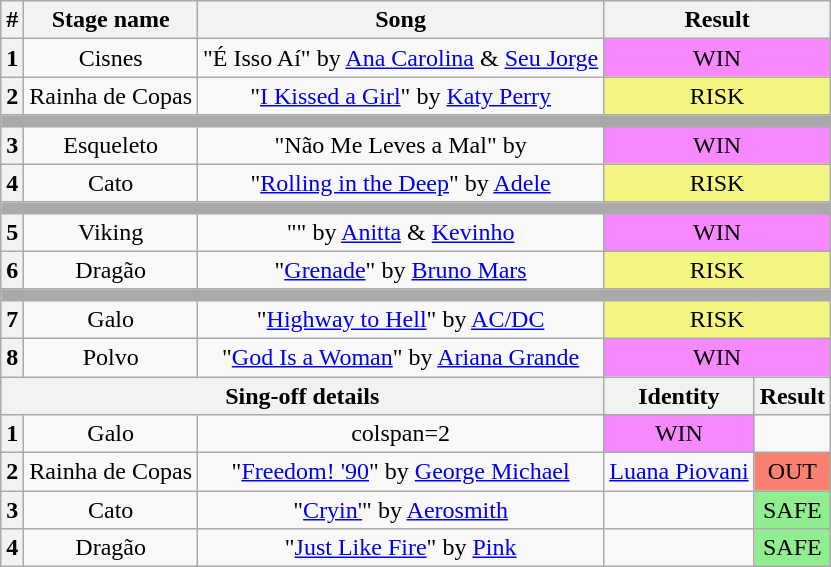<table class="wikitable plainrowheaders" style="text-align: center;">
<tr>
<th>#</th>
<th>Stage name</th>
<th>Song</th>
<th colspan=2>Result</th>
</tr>
<tr>
<th>1</th>
<td>Cisnes</td>
<td>"É Isso Aí" by <a href='#'>Ana Carolina</a> & <a href='#'>Seu Jorge</a></td>
<td colspan=2 bgcolor="#F888FD">WIN</td>
</tr>
<tr>
<th>2</th>
<td>Rainha de Copas</td>
<td>"<a href='#'>I Kissed a Girl</a>" by <a href='#'>Katy Perry</a></td>
<td colspan=2 bgcolor="#F3F781">RISK</td>
</tr>
<tr>
<td colspan="5" style="background:darkgray"></td>
</tr>
<tr>
<th>3</th>
<td>Esqueleto</td>
<td>"Não Me Leves a Mal" by </td>
<td colspan=2 bgcolor="#F888FD">WIN</td>
</tr>
<tr>
<th>4</th>
<td>Cato</td>
<td>"<a href='#'>Rolling in the Deep</a>" by <a href='#'>Adele</a></td>
<td colspan=2 bgcolor="#F3F781">RISK</td>
</tr>
<tr>
<td colspan="5" style="background:darkgray"></td>
</tr>
<tr>
<th>5</th>
<td>Viking</td>
<td>"" by <a href='#'>Anitta</a> & <a href='#'>Kevinho</a></td>
<td colspan=2 bgcolor="#F888FD">WIN</td>
</tr>
<tr>
<th>6</th>
<td>Dragão</td>
<td>"<a href='#'>Grenade</a>" by <a href='#'>Bruno Mars</a></td>
<td colspan=2 bgcolor="#F3F781">RISK</td>
</tr>
<tr>
<td colspan="5" style="background:darkgray"></td>
</tr>
<tr>
<th>7</th>
<td>Galo</td>
<td>"<a href='#'>Highway to Hell</a>" by <a href='#'>AC/DC</a></td>
<td colspan=2 bgcolor="#F3F781">RISK</td>
</tr>
<tr>
<th>8</th>
<td>Polvo</td>
<td>"<a href='#'>God Is a Woman</a>" by <a href='#'>Ariana Grande</a></td>
<td colspan=2 bgcolor="#F888FD">WIN</td>
</tr>
<tr>
<th colspan="3">Sing-off details</th>
<th>Identity</th>
<th>Result</th>
</tr>
<tr>
<th>1</th>
<td>Galo</td>
<td>colspan=2 </td>
<td bgcolor="F888FD">WIN</td>
</tr>
<tr>
<th>2</th>
<td>Rainha de Copas</td>
<td>"<a href='#'>Freedom! '90</a>" by <a href='#'>George Michael</a></td>
<td><a href='#'>Luana Piovani</a></td>
<td bgcolor=salmon>OUT</td>
</tr>
<tr>
<th>3</th>
<td>Cato</td>
<td>"<a href='#'>Cryin'</a>" by <a href='#'>Aerosmith</a></td>
<td></td>
<td bgcolor=lightgreen>SAFE</td>
</tr>
<tr>
<th>4</th>
<td>Dragão</td>
<td>"<a href='#'>Just Like Fire</a>" by <a href='#'>Pink</a></td>
<td></td>
<td bgcolor=lightgreen>SAFE</td>
</tr>
</table>
